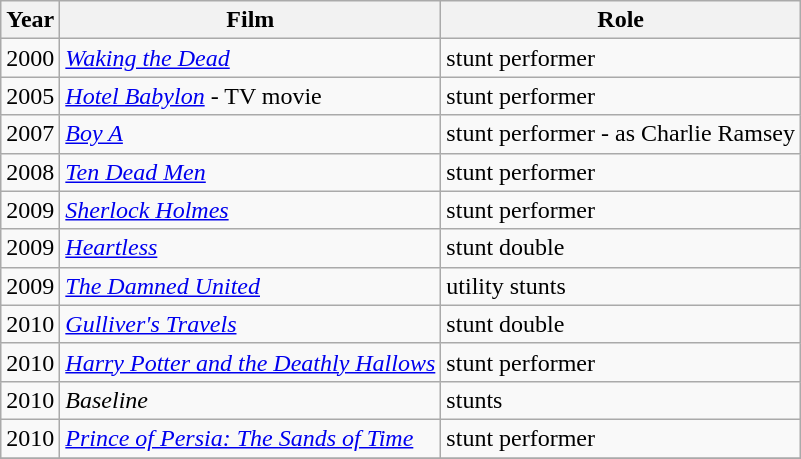<table class="wikitable">
<tr>
<th>Year</th>
<th>Film</th>
<th>Role</th>
</tr>
<tr>
<td>2000</td>
<td><em><a href='#'>Waking the Dead</a></em></td>
<td>stunt performer</td>
</tr>
<tr>
<td>2005</td>
<td><em><a href='#'>Hotel Babylon</a></em> - TV movie</td>
<td>stunt performer</td>
</tr>
<tr>
<td>2007</td>
<td><em><a href='#'>Boy A</a></em></td>
<td>stunt performer - as Charlie Ramsey</td>
</tr>
<tr>
<td>2008</td>
<td><em><a href='#'>Ten Dead Men</a></em></td>
<td>stunt performer</td>
</tr>
<tr>
<td>2009</td>
<td><em><a href='#'>Sherlock Holmes</a></em></td>
<td>stunt performer</td>
</tr>
<tr>
<td>2009</td>
<td><em><a href='#'>Heartless</a></em></td>
<td>stunt double</td>
</tr>
<tr>
<td>2009</td>
<td><em><a href='#'>The Damned United</a></em> </td>
<td>utility stunts</td>
</tr>
<tr>
<td>2010</td>
<td><em><a href='#'>Gulliver's Travels</a></em></td>
<td>stunt double</td>
</tr>
<tr>
<td>2010</td>
<td><em><a href='#'>Harry Potter and the Deathly Hallows</a></em></td>
<td>stunt performer</td>
</tr>
<tr>
<td>2010</td>
<td><em>Baseline</em></td>
<td>stunts</td>
</tr>
<tr>
<td>2010</td>
<td><em><a href='#'>Prince of Persia: The Sands of Time</a></em></td>
<td>stunt performer</td>
</tr>
<tr>
</tr>
</table>
